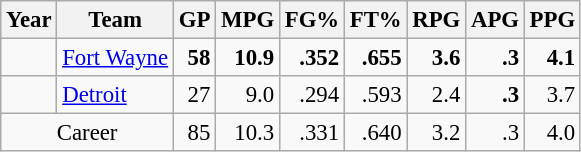<table class="wikitable sortable" style="font-size:95%; text-align:right;">
<tr>
<th>Year</th>
<th>Team</th>
<th>GP</th>
<th>MPG</th>
<th>FG%</th>
<th>FT%</th>
<th>RPG</th>
<th>APG</th>
<th>PPG</th>
</tr>
<tr>
<td style="text-align:left;"></td>
<td style="text-align:left;"><a href='#'>Fort Wayne</a></td>
<td><strong>58</strong></td>
<td><strong>10.9</strong></td>
<td><strong>.352</strong></td>
<td><strong>.655</strong></td>
<td><strong>3.6</strong></td>
<td><strong>.3</strong></td>
<td><strong>4.1</strong></td>
</tr>
<tr>
<td style="text-align:left;"></td>
<td style="text-align:left;"><a href='#'>Detroit</a></td>
<td>27</td>
<td>9.0</td>
<td>.294</td>
<td>.593</td>
<td>2.4</td>
<td><strong>.3</strong></td>
<td>3.7</td>
</tr>
<tr class="sortbottom">
<td style="text-align:center;" colspan="2">Career</td>
<td>85</td>
<td>10.3</td>
<td>.331</td>
<td>.640</td>
<td>3.2</td>
<td>.3</td>
<td>4.0</td>
</tr>
</table>
